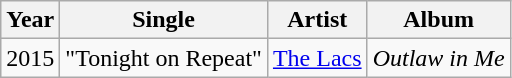<table class="wikitable">
<tr>
<th>Year</th>
<th>Single</th>
<th>Artist</th>
<th>Album</th>
</tr>
<tr>
<td>2015</td>
<td>"Tonight on Repeat"</td>
<td><a href='#'>The Lacs</a></td>
<td><em>Outlaw in Me</em></td>
</tr>
</table>
